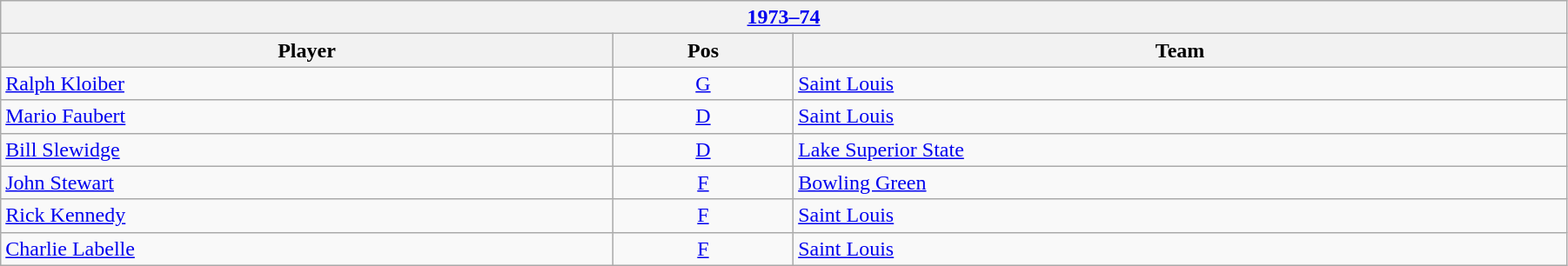<table class="wikitable" width=95%>
<tr>
<th colspan=3><a href='#'>1973–74</a></th>
</tr>
<tr>
<th>Player</th>
<th>Pos</th>
<th>Team</th>
</tr>
<tr>
<td><a href='#'>Ralph Kloiber</a></td>
<td style="text-align:center;"><a href='#'>G</a></td>
<td><a href='#'>Saint Louis</a></td>
</tr>
<tr>
<td><a href='#'>Mario Faubert</a></td>
<td style="text-align:center;"><a href='#'>D</a></td>
<td><a href='#'>Saint Louis</a></td>
</tr>
<tr>
<td><a href='#'>Bill Slewidge</a></td>
<td style="text-align:center;"><a href='#'>D</a></td>
<td><a href='#'>Lake Superior State</a></td>
</tr>
<tr>
<td><a href='#'>John Stewart</a></td>
<td style="text-align:center;"><a href='#'>F</a></td>
<td><a href='#'>Bowling Green</a></td>
</tr>
<tr>
<td><a href='#'>Rick Kennedy</a></td>
<td style="text-align:center;"><a href='#'>F</a></td>
<td><a href='#'>Saint Louis</a></td>
</tr>
<tr>
<td><a href='#'>Charlie Labelle</a></td>
<td style="text-align:center;"><a href='#'>F</a></td>
<td><a href='#'>Saint Louis</a></td>
</tr>
</table>
